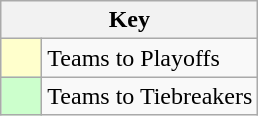<table class="wikitable" style="text-align: center;">
<tr>
<th colspan=2>Key</th>
</tr>
<tr>
<td style="background:#ffffcc; width:20px;"></td>
<td align=left>Teams to Playoffs</td>
</tr>
<tr>
<td style="background:#ccffcc; width:20px;"></td>
<td align=left>Teams to Tiebreakers</td>
</tr>
</table>
